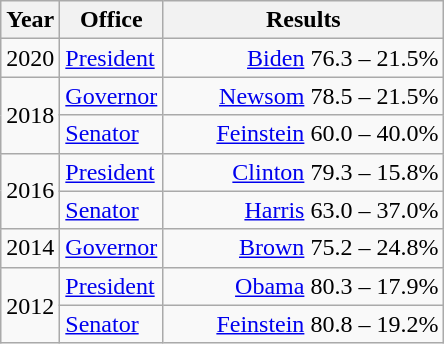<table class=wikitable>
<tr>
<th width="30">Year</th>
<th width="60">Office</th>
<th width="180">Results</th>
</tr>
<tr>
<td rowspan="1">2020</td>
<td><a href='#'>President</a></td>
<td align="right" ><a href='#'>Biden</a> 76.3 – 21.5%</td>
</tr>
<tr>
<td rowspan="2">2018</td>
<td><a href='#'>Governor</a></td>
<td align="right" ><a href='#'>Newsom</a> 78.5 – 21.5%</td>
</tr>
<tr>
<td><a href='#'>Senator</a></td>
<td align="right" ><a href='#'>Feinstein</a> 60.0 – 40.0%</td>
</tr>
<tr>
<td rowspan="2">2016</td>
<td><a href='#'>President</a></td>
<td align="right" ><a href='#'>Clinton</a> 79.3 – 15.8%</td>
</tr>
<tr>
<td><a href='#'>Senator</a></td>
<td align="right" ><a href='#'>Harris</a> 63.0 – 37.0%</td>
</tr>
<tr>
<td>2014</td>
<td><a href='#'>Governor</a></td>
<td align="right" ><a href='#'>Brown</a> 75.2 – 24.8%</td>
</tr>
<tr>
<td rowspan="2">2012</td>
<td><a href='#'>President</a></td>
<td align="right" ><a href='#'>Obama</a> 80.3 – 17.9%</td>
</tr>
<tr>
<td><a href='#'>Senator</a></td>
<td align="right" ><a href='#'>Feinstein</a> 80.8 – 19.2%</td>
</tr>
</table>
